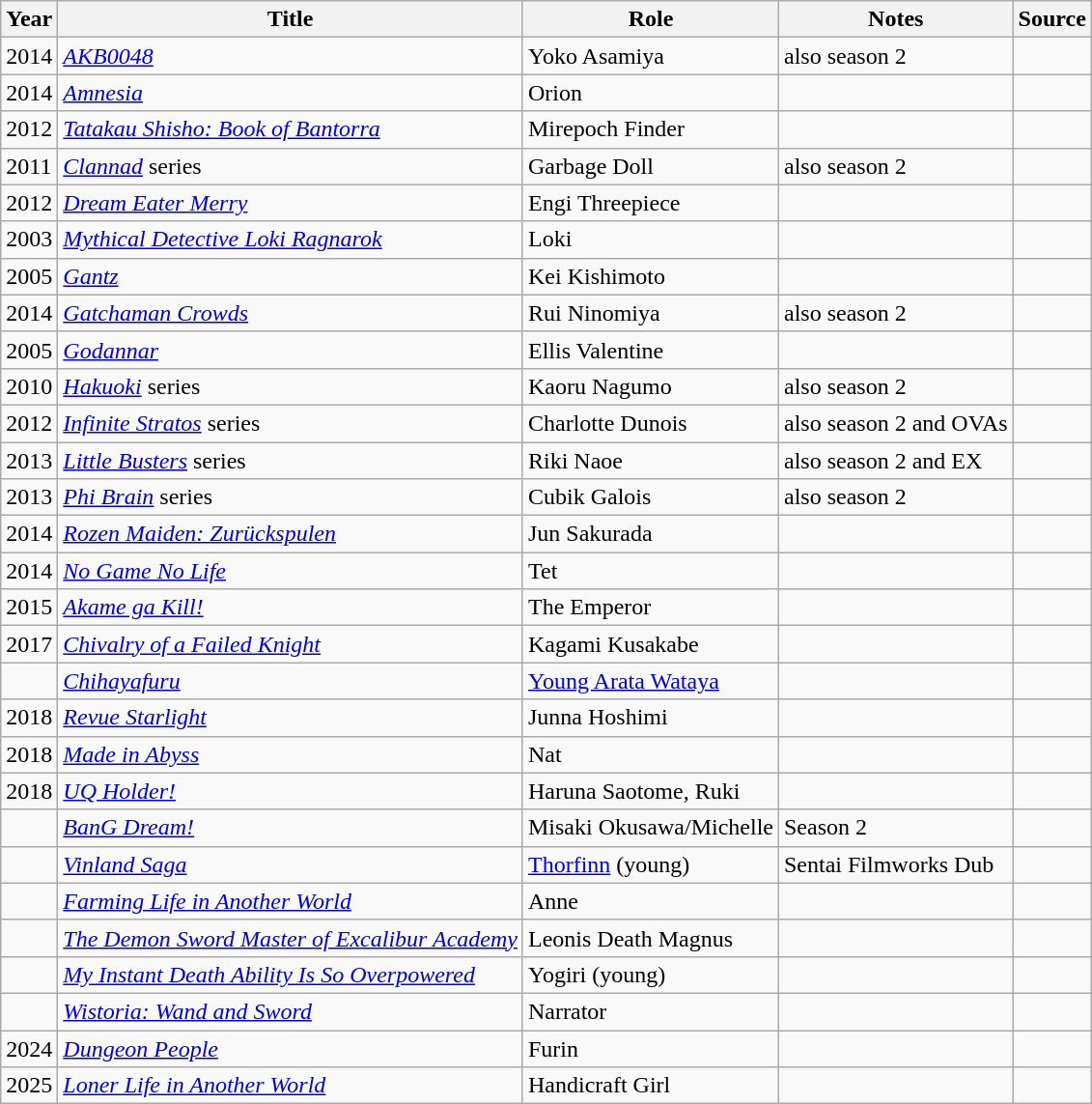<table class="wikitable sortable plainrowheaders">
<tr>
<th>Year</th>
<th>Title</th>
<th>Role</th>
<th class="unsortable">Notes</th>
<th class="unsortable">Source</th>
</tr>
<tr>
<td>2014</td>
<td><em><a href='#'>AKB0048</a></em></td>
<td>Yoko Asamiya</td>
<td>also season 2</td>
<td></td>
</tr>
<tr>
<td>2014</td>
<td><em><a href='#'>Amnesia</a></em></td>
<td>Orion</td>
<td></td>
<td></td>
</tr>
<tr>
<td>2012</td>
<td><a href='#'><em>Tatakau Shisho: Book of Bantorra</em></a></td>
<td>Mirepoch Finder</td>
<td></td>
<td></td>
</tr>
<tr>
<td>2011</td>
<td><em><a href='#'>Clannad</a></em> series</td>
<td>Garbage Doll</td>
<td>also season 2</td>
<td></td>
</tr>
<tr>
<td>2012</td>
<td><em><a href='#'>Dream Eater Merry</a></em></td>
<td>Engi Threepiece</td>
<td></td>
<td></td>
</tr>
<tr>
<td>2003</td>
<td><em><a href='#'>Mythical Detective Loki Ragnarok</a></em></td>
<td>Loki</td>
<td></td>
<td></td>
</tr>
<tr>
<td>2005</td>
<td><em><a href='#'>Gantz</a></em></td>
<td>Kei Kishimoto</td>
<td></td>
<td></td>
</tr>
<tr>
<td>2014</td>
<td><em><a href='#'>Gatchaman Crowds</a></em></td>
<td>Rui Ninomiya</td>
<td>also season 2</td>
<td></td>
</tr>
<tr>
<td>2005</td>
<td><em><a href='#'>Godannar</a></em></td>
<td>Ellis Valentine</td>
<td></td>
<td></td>
</tr>
<tr>
<td>2010</td>
<td><em><a href='#'>Hakuoki</a></em> series</td>
<td>Kaoru Nagumo</td>
<td>also season 2</td>
<td></td>
</tr>
<tr>
<td>2012</td>
<td><em><a href='#'>Infinite Stratos</a></em> series</td>
<td>Charlotte Dunois</td>
<td>also season 2 and OVAs</td>
<td></td>
</tr>
<tr>
<td>2013</td>
<td><em><a href='#'>Little Busters</a></em> series</td>
<td>Riki Naoe</td>
<td>also season 2 and EX</td>
<td></td>
</tr>
<tr>
<td>2013</td>
<td><em><a href='#'>Phi Brain</a></em> series</td>
<td>Cubik Galois</td>
<td>also season 2</td>
<td></td>
</tr>
<tr>
<td>2014</td>
<td><em><a href='#'>Rozen Maiden: Zurückspulen</a></em></td>
<td>Jun Sakurada</td>
<td></td>
<td></td>
</tr>
<tr>
<td>2014</td>
<td><em><a href='#'>No Game No Life</a></em></td>
<td>Tet</td>
<td></td>
<td></td>
</tr>
<tr>
<td>2015</td>
<td><em><a href='#'>Akame ga Kill!</a></em></td>
<td>The Emperor</td>
<td></td>
<td></td>
</tr>
<tr>
<td>2017</td>
<td><em><a href='#'>Chivalry of a Failed Knight</a></em></td>
<td>Kagami Kusakabe</td>
<td></td>
<td></td>
</tr>
<tr>
<td></td>
<td><em><a href='#'>Chihayafuru</a></em></td>
<td><a href='#'>Young Arata Wataya</a></td>
<td></td>
<td></td>
</tr>
<tr>
<td>2018</td>
<td><em><a href='#'>Revue Starlight</a></em></td>
<td>Junna Hoshimi</td>
<td></td>
<td></td>
</tr>
<tr>
<td>2018</td>
<td><em><a href='#'>Made in Abyss</a></em></td>
<td>Nat</td>
<td></td>
<td></td>
</tr>
<tr>
<td>2018</td>
<td><em><a href='#'>UQ Holder!</a></em></td>
<td>Haruna Saotome, Ruki</td>
<td></td>
<td></td>
</tr>
<tr>
<td></td>
<td><em><a href='#'>BanG Dream!</a></em></td>
<td>Misaki Okusawa/Michelle</td>
<td>Season 2</td>
<td></td>
</tr>
<tr>
<td></td>
<td><em><a href='#'>Vinland Saga</a></em></td>
<td><a href='#'>Thorfinn</a> (young)</td>
<td>Sentai Filmworks Dub</td>
<td></td>
</tr>
<tr>
<td></td>
<td><em><a href='#'>Farming Life in Another World</a></em></td>
<td>Anne</td>
<td></td>
<td></td>
</tr>
<tr>
<td></td>
<td><em><a href='#'>The Demon Sword Master of Excalibur Academy</a></em></td>
<td>Leonis Death Magnus</td>
<td></td>
<td></td>
</tr>
<tr>
<td></td>
<td><em><a href='#'>My Instant Death Ability Is So Overpowered</a></em></td>
<td>Yogiri (young)</td>
<td></td>
<td></td>
</tr>
<tr>
<td></td>
<td><em><a href='#'>Wistoria: Wand and Sword</a></em></td>
<td>Narrator</td>
<td></td>
<td></td>
</tr>
<tr>
<td>2024</td>
<td><em><a href='#'>Dungeon People</a></em></td>
<td>Furin</td>
<td></td>
<td></td>
</tr>
<tr>
<td>2025</td>
<td><em><a href='#'>Loner Life in Another World</a></em></td>
<td>Handicraft Girl</td>
<td></td>
<td></td>
</tr>
</table>
